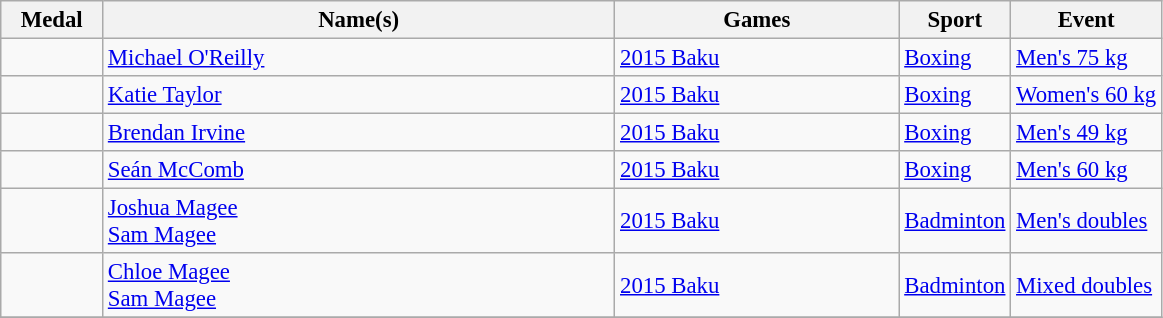<table class="wikitable sortable" style="font-size: 95%;">
<tr>
<th style="width:4em">Medal</th>
<th style="width:22em">Name(s)</th>
<th style="width:12em">Games</th>
<th>Sport</th>
<th>Event</th>
</tr>
<tr>
<td></td>
<td><a href='#'>Michael O'Reilly</a></td>
<td> <a href='#'>2015 Baku</a></td>
<td> <a href='#'>Boxing</a></td>
<td><a href='#'>Men's 75 kg</a></td>
</tr>
<tr>
<td></td>
<td><a href='#'>Katie Taylor</a></td>
<td> <a href='#'>2015 Baku</a></td>
<td> <a href='#'>Boxing</a></td>
<td><a href='#'>Women's 60 kg</a></td>
</tr>
<tr>
<td></td>
<td><a href='#'>Brendan Irvine</a></td>
<td> <a href='#'>2015 Baku</a></td>
<td> <a href='#'>Boxing</a></td>
<td><a href='#'>Men's 49 kg</a></td>
</tr>
<tr>
<td></td>
<td><a href='#'>Seán McComb</a></td>
<td> <a href='#'>2015 Baku</a></td>
<td> <a href='#'>Boxing</a></td>
<td><a href='#'>Men's 60 kg</a></td>
</tr>
<tr>
<td></td>
<td><a href='#'>Joshua Magee</a> <br> <a href='#'>Sam Magee</a></td>
<td> <a href='#'>2015 Baku</a></td>
<td> <a href='#'>Badminton</a></td>
<td><a href='#'>Men's doubles</a></td>
</tr>
<tr>
<td></td>
<td><a href='#'>Chloe Magee</a> <br> <a href='#'>Sam Magee</a></td>
<td> <a href='#'>2015 Baku</a></td>
<td> <a href='#'>Badminton</a></td>
<td><a href='#'>Mixed doubles</a></td>
</tr>
<tr>
</tr>
</table>
